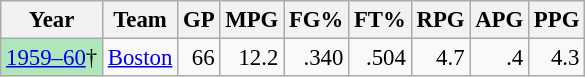<table class="wikitable sortable" style="font-size:95%; text-align:right;">
<tr>
<th>Year</th>
<th>Team</th>
<th>GP</th>
<th>MPG</th>
<th>FG%</th>
<th>FT%</th>
<th>RPG</th>
<th>APG</th>
<th>PPG</th>
</tr>
<tr>
<td style="text-align:left;background:#afe6ba;"><a href='#'>1959–60</a>†</td>
<td style="text-align:left;"><a href='#'>Boston</a></td>
<td>66</td>
<td>12.2</td>
<td>.340</td>
<td>.504</td>
<td>4.7</td>
<td>.4</td>
<td>4.3</td>
</tr>
</table>
